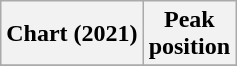<table class="wikitable plainrowheaders" style="text-align:center;">
<tr>
<th scope="col">Chart (2021)</th>
<th scope="col">Peak<br>position</th>
</tr>
<tr>
</tr>
</table>
